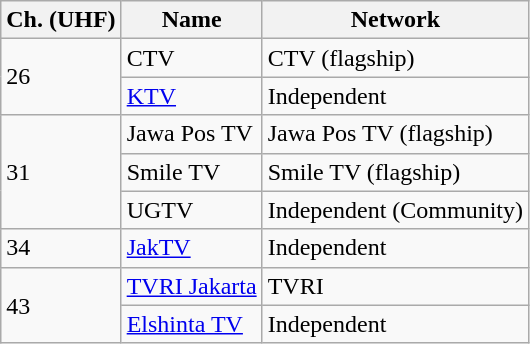<table class="wikitable">
<tr>
<th>Ch. (UHF)</th>
<th>Name</th>
<th>Network</th>
</tr>
<tr>
<td rowspan="2">26</td>
<td>CTV</td>
<td>CTV (flagship)</td>
</tr>
<tr>
<td><a href='#'>KTV</a></td>
<td>Independent</td>
</tr>
<tr>
<td rowspan="3">31</td>
<td>Jawa Pos TV</td>
<td>Jawa Pos TV (flagship)</td>
</tr>
<tr>
<td>Smile TV</td>
<td>Smile TV (flagship)</td>
</tr>
<tr>
<td>UGTV</td>
<td>Independent (Community)</td>
</tr>
<tr>
<td>34</td>
<td><a href='#'>JakTV</a></td>
<td>Independent</td>
</tr>
<tr>
<td rowspan="2">43</td>
<td><a href='#'>TVRI Jakarta</a></td>
<td>TVRI</td>
</tr>
<tr>
<td><a href='#'>Elshinta TV</a></td>
<td>Independent</td>
</tr>
</table>
